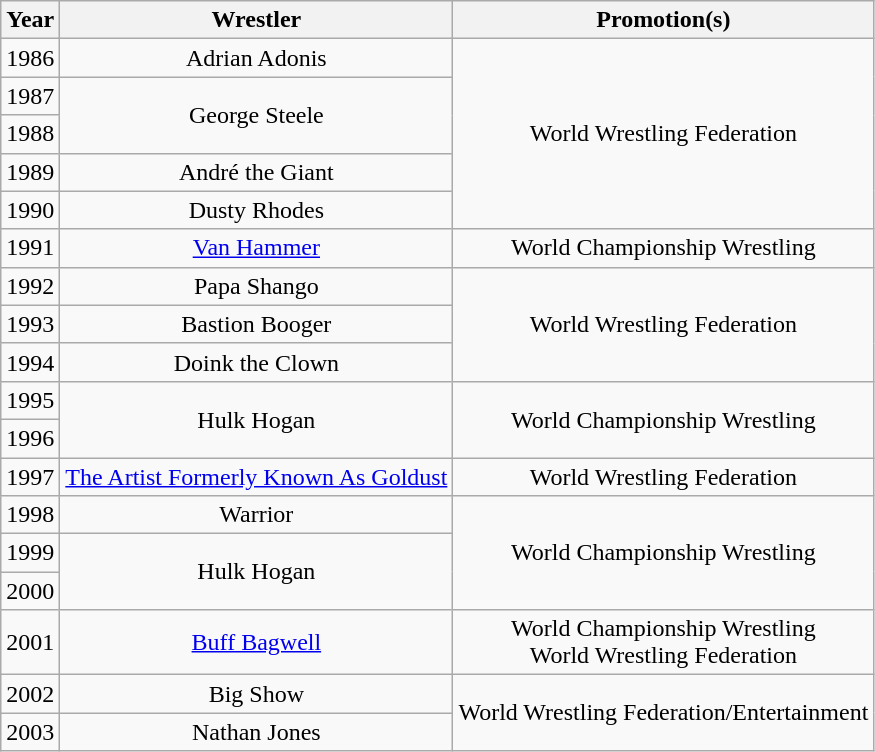<table class="wikitable sortable" style="text-align: center">
<tr>
<th>Year</th>
<th>Wrestler</th>
<th>Promotion(s)</th>
</tr>
<tr>
<td>1986</td>
<td>Adrian Adonis</td>
<td rowspan=5>World Wrestling Federation</td>
</tr>
<tr>
<td>1987</td>
<td rowspan=2>George Steele</td>
</tr>
<tr>
<td>1988</td>
</tr>
<tr>
<td>1989</td>
<td>André the Giant</td>
</tr>
<tr>
<td>1990</td>
<td>Dusty Rhodes</td>
</tr>
<tr>
<td>1991</td>
<td><a href='#'>Van Hammer</a></td>
<td>World Championship Wrestling</td>
</tr>
<tr>
<td>1992</td>
<td>Papa Shango</td>
<td rowspan=3>World Wrestling Federation</td>
</tr>
<tr>
<td>1993</td>
<td>Bastion Booger</td>
</tr>
<tr>
<td>1994</td>
<td>Doink the Clown</td>
</tr>
<tr>
<td>1995</td>
<td rowspan=2>Hulk Hogan</td>
<td rowspan=2>World Championship Wrestling</td>
</tr>
<tr>
<td>1996</td>
</tr>
<tr>
<td>1997</td>
<td><a href='#'>The Artist Formerly Known As Goldust</a></td>
<td>World Wrestling Federation</td>
</tr>
<tr>
<td>1998</td>
<td>Warrior</td>
<td rowspan=3>World Championship Wrestling</td>
</tr>
<tr>
<td>1999</td>
<td rowspan=2>Hulk Hogan</td>
</tr>
<tr>
<td>2000</td>
</tr>
<tr>
<td>2001</td>
<td><a href='#'>Buff Bagwell</a></td>
<td>World Championship Wrestling<br>World Wrestling Federation</td>
</tr>
<tr>
<td>2002</td>
<td>Big Show</td>
<td rowspan=2>World Wrestling Federation/Entertainment</td>
</tr>
<tr>
<td>2003</td>
<td>Nathan Jones</td>
</tr>
</table>
